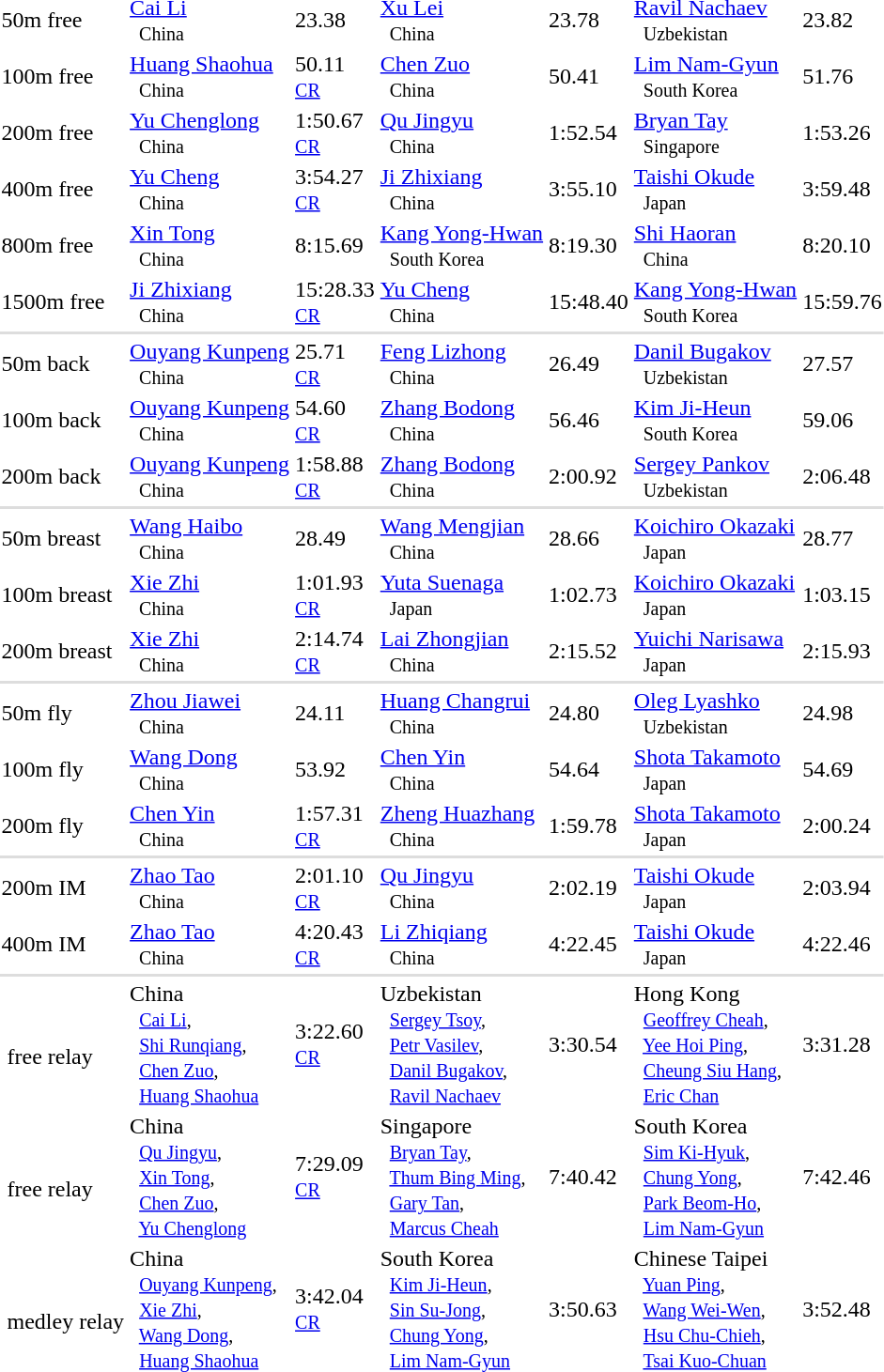<table>
<tr>
<td>50m free</td>
<td><a href='#'>Cai Li</a> <small><br>   China </small></td>
<td>23.38</td>
<td><a href='#'>Xu Lei</a> <small><br>   China </small></td>
<td>23.78</td>
<td><a href='#'>Ravil Nachaev</a> <small><br>   Uzbekistan </small></td>
<td>23.82</td>
</tr>
<tr>
<td>100m free</td>
<td><a href='#'>Huang Shaohua</a> <small><br>   China </small></td>
<td>50.11 <small><br><a href='#'>CR</a></small></td>
<td><a href='#'>Chen Zuo</a> <small><br>   China </small></td>
<td>50.41</td>
<td><a href='#'>Lim Nam-Gyun</a> <small><br>   South Korea </small></td>
<td>51.76</td>
</tr>
<tr>
<td>200m free</td>
<td><a href='#'>Yu Chenglong</a> <small><br>   China </small></td>
<td>1:50.67 <small><br><a href='#'>CR</a></small></td>
<td><a href='#'>Qu Jingyu</a> <small><br>   China </small></td>
<td>1:52.54</td>
<td><a href='#'>Bryan Tay</a> <small><br>   Singapore </small></td>
<td>1:53.26</td>
</tr>
<tr>
<td>400m free</td>
<td><a href='#'>Yu Cheng</a> <small><br>   China </small></td>
<td>3:54.27 <small><br><a href='#'>CR</a></small></td>
<td><a href='#'>Ji Zhixiang</a> <small><br>   China </small></td>
<td>3:55.10</td>
<td><a href='#'>Taishi Okude</a> <small><br>   Japan </small></td>
<td>3:59.48</td>
</tr>
<tr>
<td>800m free</td>
<td><a href='#'>Xin Tong</a> <small><br>   China </small></td>
<td>8:15.69</td>
<td><a href='#'>Kang Yong-Hwan</a> <small><br>   South Korea </small></td>
<td>8:19.30</td>
<td><a href='#'>Shi Haoran</a> <small><br>   China </small></td>
<td>8:20.10</td>
</tr>
<tr>
<td>1500m free</td>
<td><a href='#'>Ji Zhixiang</a> <small><br>   China </small></td>
<td>15:28.33 <small><br><a href='#'>CR</a></small></td>
<td><a href='#'>Yu Cheng</a> <small><br>   China </small></td>
<td>15:48.40</td>
<td><a href='#'>Kang Yong-Hwan</a> <small><br>   South Korea </small></td>
<td>15:59.76</td>
</tr>
<tr bgcolor=#DDDDDD>
<td colspan=7></td>
</tr>
<tr>
<td>50m back</td>
<td><a href='#'>Ouyang Kunpeng</a> <small><br>   China </small></td>
<td>25.71 <small><br><a href='#'>CR</a></small></td>
<td><a href='#'>Feng Lizhong</a> <small><br>   China </small></td>
<td>26.49</td>
<td><a href='#'>Danil Bugakov</a> <small><br>   Uzbekistan </small></td>
<td>27.57</td>
</tr>
<tr>
<td>100m back</td>
<td><a href='#'>Ouyang Kunpeng</a> <small><br>   China </small></td>
<td>54.60 <small><br><a href='#'>CR</a></small></td>
<td><a href='#'>Zhang Bodong</a> <small><br>   China </small></td>
<td>56.46</td>
<td><a href='#'>Kim Ji-Heun</a> <small><br>   South Korea </small></td>
<td>59.06</td>
</tr>
<tr>
<td>200m back</td>
<td><a href='#'>Ouyang Kunpeng</a> <small><br>   China </small></td>
<td>1:58.88 <small><br><a href='#'>CR</a></small></td>
<td><a href='#'>Zhang Bodong</a> <small><br>   China </small></td>
<td>2:00.92</td>
<td><a href='#'>Sergey Pankov</a> <small><br>   Uzbekistan </small></td>
<td>2:06.48</td>
</tr>
<tr bgcolor=#DDDDDD>
<td colspan=7></td>
</tr>
<tr>
<td>50m breast</td>
<td><a href='#'>Wang Haibo</a> <small><br>   China </small></td>
<td>28.49</td>
<td><a href='#'>Wang Mengjian</a> <small><br>   China </small></td>
<td>28.66</td>
<td><a href='#'>Koichiro Okazaki</a> <small><br>   Japan </small></td>
<td>28.77</td>
</tr>
<tr>
<td>100m breast</td>
<td><a href='#'>Xie Zhi</a> <small><br>   China </small></td>
<td>1:01.93 <small><br><a href='#'>CR</a></small></td>
<td><a href='#'>Yuta Suenaga</a> <small><br>   Japan </small></td>
<td>1:02.73</td>
<td><a href='#'>Koichiro Okazaki</a> <small><br>   Japan </small></td>
<td>1:03.15</td>
</tr>
<tr>
<td>200m breast</td>
<td><a href='#'>Xie Zhi</a> <small><br>   China </small></td>
<td>2:14.74 <small><br><a href='#'>CR</a></small></td>
<td><a href='#'>Lai Zhongjian</a> <small><br>   China </small></td>
<td>2:15.52</td>
<td><a href='#'>Yuichi Narisawa</a> <small><br>   Japan </small></td>
<td>2:15.93</td>
</tr>
<tr bgcolor=#DDDDDD>
<td colspan=7></td>
</tr>
<tr>
<td>50m fly</td>
<td><a href='#'>Zhou Jiawei</a> <small><br>   China </small></td>
<td>24.11</td>
<td><a href='#'>Huang Changrui</a> <small><br>   China </small></td>
<td>24.80</td>
<td><a href='#'>Oleg Lyashko</a> <small><br>   Uzbekistan </small></td>
<td>24.98</td>
</tr>
<tr>
<td>100m fly</td>
<td><a href='#'>Wang Dong</a> <small><br>   China </small></td>
<td>53.92</td>
<td><a href='#'>Chen Yin</a> <small><br>   China </small></td>
<td>54.64</td>
<td><a href='#'>Shota Takamoto</a> <small><br>   Japan </small></td>
<td>54.69</td>
</tr>
<tr>
<td>200m fly</td>
<td><a href='#'>Chen Yin</a> <small><br>   China </small></td>
<td>1:57.31 <small><br><a href='#'>CR</a></small></td>
<td><a href='#'>Zheng Huazhang</a> <small><br>   China </small></td>
<td>1:59.78</td>
<td><a href='#'>Shota Takamoto</a> <small><br>   Japan </small></td>
<td>2:00.24</td>
</tr>
<tr bgcolor=#DDDDDD>
<td colspan=7></td>
</tr>
<tr>
<td>200m IM</td>
<td><a href='#'>Zhao Tao</a> <small><br>   China </small></td>
<td>2:01.10 <small><br><a href='#'>CR</a></small></td>
<td><a href='#'>Qu Jingyu</a> <small><br>   China </small></td>
<td>2:02.19</td>
<td><a href='#'>Taishi Okude</a> <small><br>   Japan </small></td>
<td>2:03.94</td>
</tr>
<tr>
<td>400m IM</td>
<td><a href='#'>Zhao Tao</a> <small><br>   China </small></td>
<td>4:20.43 <small><br><a href='#'>CR</a></small></td>
<td><a href='#'>Li Zhiqiang</a> <small><br>   China </small></td>
<td>4:22.45</td>
<td><a href='#'>Taishi Okude</a> <small><br>   Japan </small></td>
<td>4:22.46</td>
</tr>
<tr bgcolor=#DDDDDD>
<td colspan=7></td>
</tr>
<tr>
<td> <br> free relay</td>
<td> China <small><br>  <a href='#'>Cai Li</a>, <br>  <a href='#'>Shi Runqiang</a>, <br>  <a href='#'>Chen Zuo</a>, <br>  <a href='#'>Huang Shaohua</a> </small></td>
<td>3:22.60 <small><br><a href='#'>CR</a></small></td>
<td> Uzbekistan <small><br>  <a href='#'>Sergey Tsoy</a>, <br>  <a href='#'>Petr Vasilev</a>, <br>  <a href='#'>Danil Bugakov</a>, <br>  <a href='#'>Ravil Nachaev</a> </small></td>
<td>3:30.54</td>
<td> Hong Kong <small><br>  <a href='#'>Geoffrey Cheah</a>, <br>  <a href='#'>Yee Hoi Ping</a>, <br>  <a href='#'>Cheung Siu Hang</a>, <br>  <a href='#'>Eric Chan</a> </small></td>
<td>3:31.28</td>
</tr>
<tr>
<td> <br> free relay</td>
<td> China <small><br>  <a href='#'>Qu Jingyu</a>, <br>  <a href='#'>Xin Tong</a>, <br>  <a href='#'>Chen Zuo</a>, <br>  <a href='#'>Yu Chenglong</a> </small></td>
<td>7:29.09 <small><br><a href='#'>CR</a></small></td>
<td> Singapore <small><br>  <a href='#'>Bryan Tay</a>, <br>  <a href='#'>Thum Bing Ming</a>, <br>  <a href='#'>Gary Tan</a>, <br>  <a href='#'>Marcus Cheah</a> </small></td>
<td>7:40.42</td>
<td> South Korea <small><br>  <a href='#'>Sim Ki-Hyuk</a>, <br>  <a href='#'>Chung Yong</a>, <br>  <a href='#'>Park Beom-Ho</a>, <br>  <a href='#'>Lim Nam-Gyun</a> </small></td>
<td>7:42.46</td>
</tr>
<tr>
<td> <br> medley relay</td>
<td> China <small><br>  <a href='#'>Ouyang Kunpeng</a>, <br>  <a href='#'>Xie Zhi</a>, <br>  <a href='#'>Wang Dong</a>, <br>  <a href='#'>Huang Shaohua</a> </small></td>
<td>3:42.04 <small><br><a href='#'>CR</a></small></td>
<td> South Korea <small><br>  <a href='#'>Kim Ji-Heun</a>, <br>  <a href='#'>Sin Su-Jong</a>, <br>  <a href='#'>Chung Yong</a>, <br>  <a href='#'>Lim Nam-Gyun</a> </small></td>
<td>3:50.63</td>
<td> Chinese Taipei <small><br>  <a href='#'>Yuan Ping</a>, <br>  <a href='#'>Wang Wei-Wen</a>, <br>  <a href='#'>Hsu Chu-Chieh</a>, <br>  <a href='#'>Tsai Kuo-Chuan</a> </small></td>
<td>3:52.48</td>
</tr>
<tr>
</tr>
</table>
